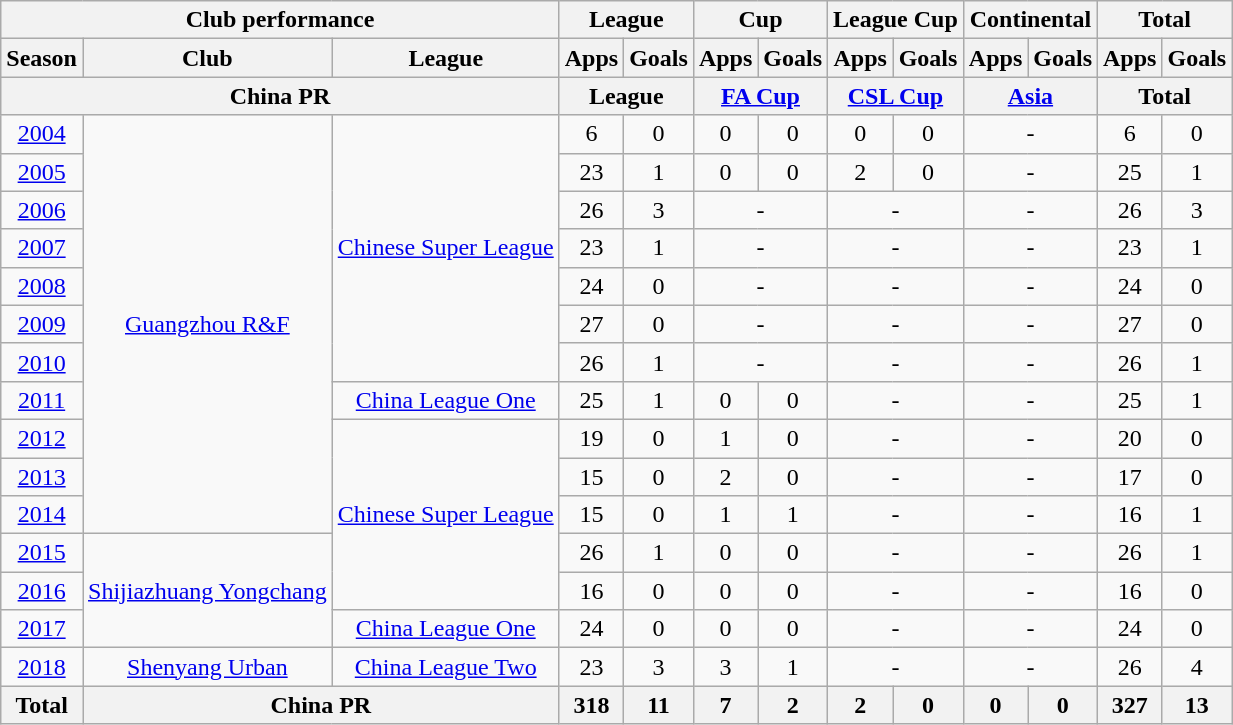<table class="wikitable" style="text-align:center">
<tr>
<th colspan=3>Club performance</th>
<th colspan=2>League</th>
<th colspan=2>Cup</th>
<th colspan=2>League Cup</th>
<th colspan=2>Continental</th>
<th colspan=2>Total</th>
</tr>
<tr>
<th>Season</th>
<th>Club</th>
<th>League</th>
<th>Apps</th>
<th>Goals</th>
<th>Apps</th>
<th>Goals</th>
<th>Apps</th>
<th>Goals</th>
<th>Apps</th>
<th>Goals</th>
<th>Apps</th>
<th>Goals</th>
</tr>
<tr>
<th colspan=3>China PR</th>
<th colspan=2>League</th>
<th colspan=2><a href='#'>FA Cup</a></th>
<th colspan=2><a href='#'>CSL Cup</a></th>
<th colspan=2><a href='#'>Asia</a></th>
<th colspan=2>Total</th>
</tr>
<tr>
<td><a href='#'>2004</a></td>
<td rowspan="11"><a href='#'>Guangzhou R&F</a></td>
<td rowspan="7"><a href='#'>Chinese Super League</a></td>
<td>6</td>
<td>0</td>
<td>0</td>
<td>0</td>
<td>0</td>
<td>0</td>
<td colspan="2">-</td>
<td>6</td>
<td>0</td>
</tr>
<tr>
<td><a href='#'>2005</a></td>
<td>23</td>
<td>1</td>
<td>0</td>
<td>0</td>
<td>2</td>
<td>0</td>
<td colspan="2">-</td>
<td>25</td>
<td>1</td>
</tr>
<tr>
<td><a href='#'>2006</a></td>
<td>26</td>
<td>3</td>
<td colspan="2">-</td>
<td colspan="2">-</td>
<td colspan="2">-</td>
<td>26</td>
<td>3</td>
</tr>
<tr>
<td><a href='#'>2007</a></td>
<td>23</td>
<td>1</td>
<td colspan="2">-</td>
<td colspan="2">-</td>
<td colspan="2">-</td>
<td>23</td>
<td>1</td>
</tr>
<tr>
<td><a href='#'>2008</a></td>
<td>24</td>
<td>0</td>
<td colspan="2">-</td>
<td colspan="2">-</td>
<td colspan="2">-</td>
<td>24</td>
<td>0</td>
</tr>
<tr>
<td><a href='#'>2009</a></td>
<td>27</td>
<td>0</td>
<td colspan="2">-</td>
<td colspan="2">-</td>
<td colspan="2">-</td>
<td>27</td>
<td>0</td>
</tr>
<tr>
<td><a href='#'>2010</a></td>
<td>26</td>
<td>1</td>
<td colspan="2">-</td>
<td colspan="2">-</td>
<td colspan="2">-</td>
<td>26</td>
<td>1</td>
</tr>
<tr>
<td><a href='#'>2011</a></td>
<td><a href='#'>China League One</a></td>
<td>25</td>
<td>1</td>
<td>0</td>
<td>0</td>
<td colspan="2">-</td>
<td colspan="2">-</td>
<td>25</td>
<td>1</td>
</tr>
<tr>
<td><a href='#'>2012</a></td>
<td rowspan="5"><a href='#'>Chinese Super League</a></td>
<td>19</td>
<td>0</td>
<td>1</td>
<td>0</td>
<td colspan="2">-</td>
<td colspan="2">-</td>
<td>20</td>
<td>0</td>
</tr>
<tr>
<td><a href='#'>2013</a></td>
<td>15</td>
<td>0</td>
<td>2</td>
<td>0</td>
<td colspan="2">-</td>
<td colspan="2">-</td>
<td>17</td>
<td>0</td>
</tr>
<tr>
<td><a href='#'>2014</a></td>
<td>15</td>
<td>0</td>
<td>1</td>
<td>1</td>
<td colspan="2">-</td>
<td colspan="2">-</td>
<td>16</td>
<td>1</td>
</tr>
<tr>
<td><a href='#'>2015</a></td>
<td rowspan="3"><a href='#'>Shijiazhuang Yongchang</a></td>
<td>26</td>
<td>1</td>
<td>0</td>
<td>0</td>
<td colspan="2">-</td>
<td colspan="2">-</td>
<td>26</td>
<td>1</td>
</tr>
<tr>
<td><a href='#'>2016</a></td>
<td>16</td>
<td>0</td>
<td>0</td>
<td>0</td>
<td colspan="2">-</td>
<td colspan="2">-</td>
<td>16</td>
<td>0</td>
</tr>
<tr>
<td><a href='#'>2017</a></td>
<td><a href='#'>China League One</a></td>
<td>24</td>
<td>0</td>
<td>0</td>
<td>0</td>
<td colspan="2">-</td>
<td colspan="2">-</td>
<td>24</td>
<td>0</td>
</tr>
<tr>
<td><a href='#'>2018</a></td>
<td rowspan="1"><a href='#'>Shenyang Urban</a></td>
<td><a href='#'>China League Two</a></td>
<td>23</td>
<td>3</td>
<td>3</td>
<td>1</td>
<td colspan="2">-</td>
<td colspan="2">-</td>
<td>26</td>
<td>4</td>
</tr>
<tr>
<th rowspan=3>Total</th>
<th colspan=2>China PR</th>
<th>318</th>
<th>11</th>
<th>7</th>
<th>2</th>
<th>2</th>
<th>0</th>
<th>0</th>
<th>0</th>
<th>327</th>
<th>13</th>
</tr>
</table>
